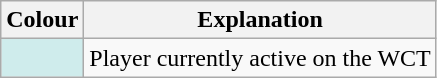<table class="wikitable">
<tr>
<th scope="col">Colour</th>
<th scope="col">Explanation</th>
</tr>
<tr>
<th scope="row"  style="background:#CFECEC"></th>
<td>Player currently active on the WCT</td>
</tr>
</table>
